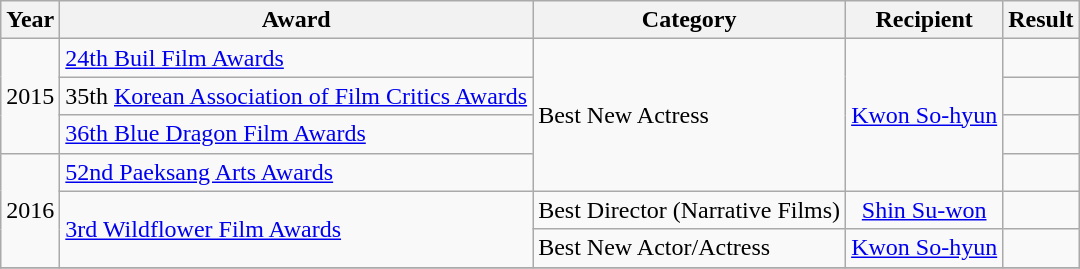<table class="wikitable">
<tr>
<th>Year</th>
<th>Award</th>
<th>Category</th>
<th>Recipient</th>
<th>Result</th>
</tr>
<tr>
<td rowspan="3" style="text-align:center;">2015</td>
<td><a href='#'>24th Buil Film Awards</a></td>
<td rowspan="4">Best New Actress</td>
<td rowspan="4" style="text-align:center;"><a href='#'>Kwon So-hyun</a></td>
<td></td>
</tr>
<tr>
<td>35th <a href='#'>Korean Association of Film Critics Awards</a></td>
<td></td>
</tr>
<tr>
<td><a href='#'>36th Blue Dragon Film Awards</a></td>
<td></td>
</tr>
<tr>
<td rowspan="3" style="text-align:center;">2016</td>
<td><a href='#'>52nd Paeksang Arts Awards</a></td>
<td></td>
</tr>
<tr>
<td rowspan="2"><a href='#'>3rd Wildflower Film Awards</a></td>
<td>Best Director (Narrative Films)</td>
<td style="text-align:center;"><a href='#'>Shin Su-won</a></td>
<td></td>
</tr>
<tr>
<td>Best New Actor/Actress</td>
<td style="text-align:center;"><a href='#'>Kwon So-hyun</a></td>
<td></td>
</tr>
<tr>
</tr>
</table>
